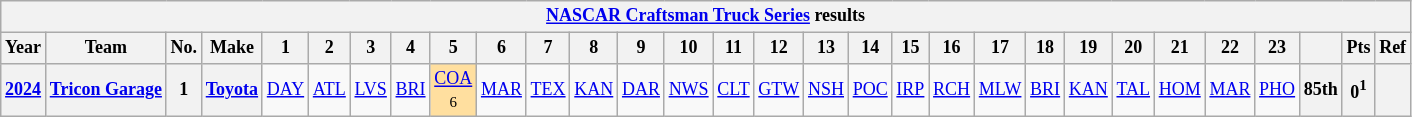<table class="wikitable" style="text-align:center; font-size:75%">
<tr>
<th colspan=30><a href='#'>NASCAR Craftsman Truck Series</a> results</th>
</tr>
<tr>
<th>Year</th>
<th>Team</th>
<th>No.</th>
<th>Make</th>
<th>1</th>
<th>2</th>
<th>3</th>
<th>4</th>
<th>5</th>
<th>6</th>
<th>7</th>
<th>8</th>
<th>9</th>
<th>10</th>
<th>11</th>
<th>12</th>
<th>13</th>
<th>14</th>
<th>15</th>
<th>16</th>
<th>17</th>
<th>18</th>
<th>19</th>
<th>20</th>
<th>21</th>
<th>22</th>
<th>23</th>
<th></th>
<th>Pts</th>
<th>Ref</th>
</tr>
<tr>
<th><a href='#'>2024</a></th>
<th><a href='#'>Tricon Garage</a></th>
<th>1</th>
<th><a href='#'>Toyota</a></th>
<td><a href='#'>DAY</a></td>
<td><a href='#'>ATL</a></td>
<td><a href='#'>LVS</a></td>
<td><a href='#'>BRI</a></td>
<td style="background:#FFDF9F;"><a href='#'>COA</a><br><small>6</small></td>
<td><a href='#'>MAR</a></td>
<td><a href='#'>TEX</a></td>
<td><a href='#'>KAN</a></td>
<td><a href='#'>DAR</a></td>
<td><a href='#'>NWS</a></td>
<td><a href='#'>CLT</a></td>
<td><a href='#'>GTW</a></td>
<td><a href='#'>NSH</a></td>
<td><a href='#'>POC</a></td>
<td><a href='#'>IRP</a></td>
<td><a href='#'>RCH</a></td>
<td><a href='#'>MLW</a></td>
<td><a href='#'>BRI</a></td>
<td><a href='#'>KAN</a></td>
<td><a href='#'>TAL</a></td>
<td><a href='#'>HOM</a></td>
<td><a href='#'>MAR</a></td>
<td><a href='#'>PHO</a></td>
<th>85th</th>
<th>0<sup>1</sup></th>
<th></th>
</tr>
</table>
